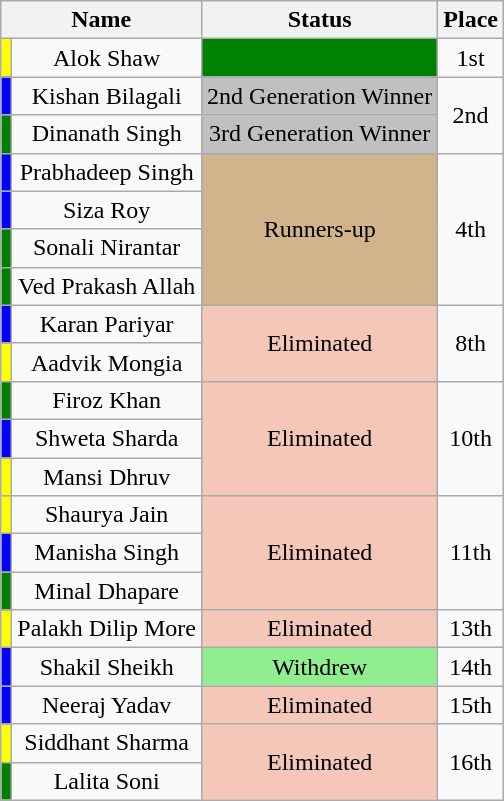<table class="wikitable sortable" style="text-align:center;">
<tr>
<th colspan="2">Name</th>
<th>Status</th>
<th>Place</th>
</tr>
<tr>
<td style="background: yellow;"></td>
<td>Alok Shaw</td>
<td style="background:green;; text-align:center;"></td>
<td>1st</td>
</tr>
<tr>
<td style="background:blue;"></td>
<td>Kishan Bilagali</td>
<td style="background:silver;; text-align:center;">2nd Generation Winner<br></td>
<td Rowspan=2>2nd</td>
</tr>
<tr>
<td style="background:green;"></td>
<td>Dinanath Singh</td>
<td style="background:silver;; text-align:center;">3rd Generation Winner<br></td>
</tr>
<tr>
<td style="background:blue;"></td>
<td>Prabhadeep Singh</td>
<td rowspan="4" style="background:tan;; text-align:center;">Runners-up<br></td>
<td rowspan="4">4th</td>
</tr>
<tr>
<td style="background:blue;"></td>
<td>Siza Roy</td>
</tr>
<tr>
<td style="background:green;"></td>
<td>Sonali Nirantar</td>
</tr>
<tr>
<td style="background:green;"></td>
<td>Ved Prakash Allah</td>
</tr>
<tr>
<td style="background:blue;"></td>
<td>Karan Pariyar</td>
<td rowspan="2" style="background:#f4c7b8;; text-align:center;">Eliminated <br></td>
<td rowspan="2">8th</td>
</tr>
<tr>
<td style="background: yellow;"></td>
<td>Aadvik Mongia</td>
</tr>
<tr>
<td style="background:green;"></td>
<td>Firoz Khan</td>
<td rowspan="3" style="background:#f4c7b8;; text-align:center;">Eliminated <br></td>
<td rowspan="3">10th</td>
</tr>
<tr>
<td Bgcolor=blue></td>
<td>Shweta Sharda </td>
</tr>
<tr>
<td Bgcolor=yellow></td>
<td>Mansi Dhruv </td>
</tr>
<tr>
<td style="background: yellow;"></td>
<td>Shaurya Jain</td>
<td rowspan="3" style="background:#f4c7b8;; text-align:center;">Eliminated <br></td>
<td rowspan="3">11th</td>
</tr>
<tr>
<td style="background:blue;"></td>
<td>Manisha Singh</td>
</tr>
<tr>
<td Bgcolor=green></td>
<td>Minal Dhapare </td>
</tr>
<tr>
<td style="background: yellow;"></td>
<td>Palakh Dilip More</td>
<td style="background:#f4c7b8;; text-align:center;">Eliminated <br></td>
<td>13th</td>
</tr>
<tr>
<td style="background:blue;"></td>
<td>Shakil Sheikh</td>
<td style="background: lightgreen;; text-align:center;">Withdrew<br></td>
<td>14th</td>
</tr>
<tr>
<td style="background:blue;"></td>
<td>Neeraj Yadav</td>
<td style="background:#f4c7b8;; text-align:center;">Eliminated <br></td>
<td>15th</td>
</tr>
<tr>
<td style="background: yellow;"></td>
<td>Siddhant Sharma</td>
<td rowspan="2" style="background:#f4c7b8;; text-align:center;">Eliminated <br></td>
<td rowspan="2">16th</td>
</tr>
<tr>
<td style="background:green;"></td>
<td>Lalita Soni</td>
</tr>
</table>
